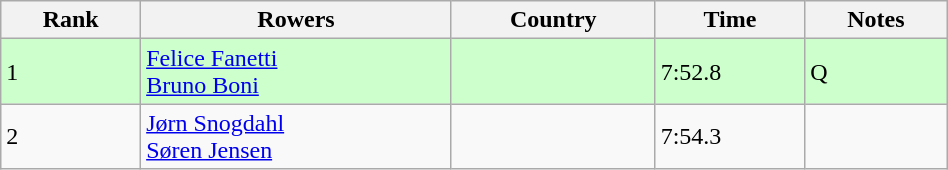<table class="wikitable" width=50%>
<tr>
<th>Rank</th>
<th>Rowers</th>
<th>Country</th>
<th>Time</th>
<th>Notes</th>
</tr>
<tr bgcolor=ccffcc>
<td>1</td>
<td><a href='#'>Felice Fanetti</a><br><a href='#'>Bruno Boni</a></td>
<td></td>
<td>7:52.8</td>
<td>Q</td>
</tr>
<tr>
<td>2</td>
<td><a href='#'>Jørn Snogdahl</a><br><a href='#'>Søren Jensen</a></td>
<td></td>
<td>7:54.3</td>
<td></td>
</tr>
</table>
